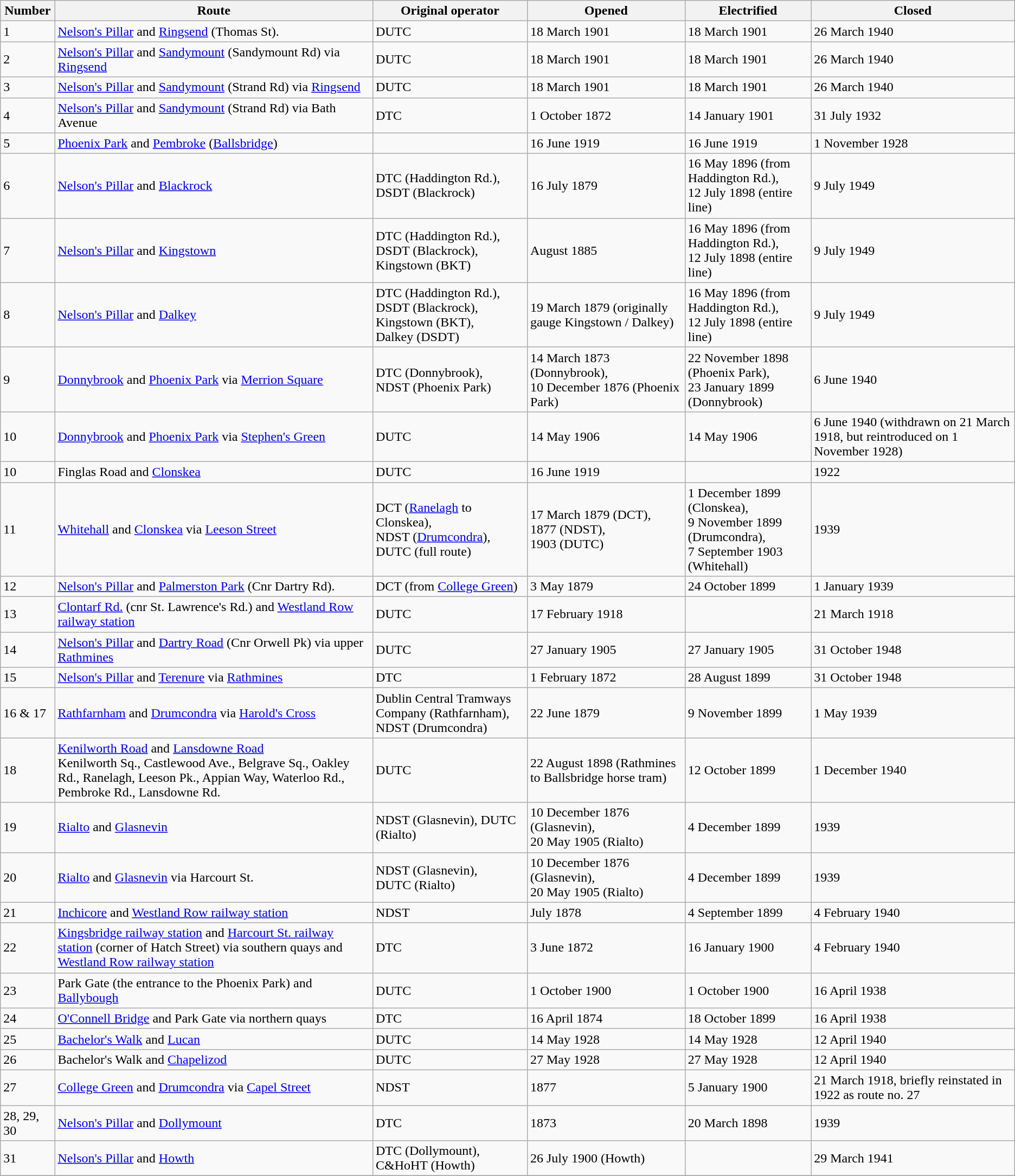<table class="wikitable sortable">
<tr>
<th>Number</th>
<th>Route</th>
<th>Original operator</th>
<th>Opened</th>
<th>Electrified</th>
<th>Closed</th>
</tr>
<tr>
<td>1</td>
<td><a href='#'>Nelson's Pillar</a> and <a href='#'>Ringsend</a> (Thomas St).</td>
<td>DUTC</td>
<td>18 March 1901</td>
<td>18 March 1901</td>
<td>26 March 1940</td>
</tr>
<tr>
<td>2</td>
<td><a href='#'>Nelson's Pillar</a> and <a href='#'>Sandymount</a> (Sandymount Rd) via <a href='#'>Ringsend</a></td>
<td>DUTC</td>
<td>18 March 1901</td>
<td>18 March 1901</td>
<td>26 March 1940</td>
</tr>
<tr>
<td>3</td>
<td><a href='#'>Nelson's Pillar</a> and <a href='#'>Sandymount</a> (Strand Rd) via <a href='#'>Ringsend</a></td>
<td>DUTC</td>
<td>18 March 1901</td>
<td>18 March 1901</td>
<td>26 March 1940</td>
</tr>
<tr>
<td>4</td>
<td><a href='#'>Nelson's Pillar</a> and <a href='#'>Sandymount</a> (Strand Rd) via Bath Avenue</td>
<td>DTC</td>
<td>1 October 1872</td>
<td>14 January 1901</td>
<td>31 July 1932</td>
</tr>
<tr>
<td>5</td>
<td><a href='#'>Phoenix Park</a> and <a href='#'>Pembroke</a> (<a href='#'>Ballsbridge</a>)</td>
<td></td>
<td>16 June 1919</td>
<td>16 June 1919</td>
<td>1 November 1928</td>
</tr>
<tr>
<td>6</td>
<td><a href='#'>Nelson's Pillar</a> and <a href='#'>Blackrock</a></td>
<td>DTC (Haddington Rd.),<br> DSDT (Blackrock)</td>
<td>16 July 1879</td>
<td>16 May 1896 (from Haddington Rd.),<br> 12 July 1898 (entire line)</td>
<td>9 July 1949</td>
</tr>
<tr>
<td>7</td>
<td><a href='#'>Nelson's Pillar</a> and <a href='#'>Kingstown</a></td>
<td>DTC (Haddington Rd.),<br> DSDT (Blackrock),<br> Kingstown (BKT)</td>
<td>August 1885</td>
<td>16 May 1896 (from Haddington Rd.),<br> 12 July 1898 (entire line)</td>
<td>9 July 1949</td>
</tr>
<tr>
<td>8</td>
<td><a href='#'>Nelson's Pillar</a> and <a href='#'>Dalkey</a></td>
<td>DTC (Haddington Rd.),<br> DSDT (Blackrock),<br> Kingstown (BKT),<br> Dalkey (DSDT)</td>
<td>19 March 1879 (originally  gauge Kingstown / Dalkey)</td>
<td>16 May 1896 (from Haddington Rd.),<br> 12 July 1898 (entire line)</td>
<td>9 July 1949</td>
</tr>
<tr>
<td>9</td>
<td><a href='#'>Donnybrook</a> and <a href='#'>Phoenix Park</a> via <a href='#'>Merrion Square</a></td>
<td>DTC (Donnybrook),<br> NDST (Phoenix Park)</td>
<td>14 March 1873 (Donnybrook),<br> 10 December 1876 (Phoenix Park)</td>
<td>22 November 1898 (Phoenix Park),<br> 23 January 1899 (Donnybrook)</td>
<td>6 June 1940</td>
</tr>
<tr>
<td>10</td>
<td><a href='#'>Donnybrook</a> and <a href='#'>Phoenix Park</a> via <a href='#'>Stephen's Green</a></td>
<td>DUTC</td>
<td>14 May 1906</td>
<td>14 May 1906</td>
<td>6 June 1940 (withdrawn on 21 March 1918, but reintroduced on 1 November 1928)</td>
</tr>
<tr>
<td>10</td>
<td>Finglas Road and <a href='#'>Clonskea</a></td>
<td>DUTC</td>
<td>16 June 1919</td>
<td></td>
<td>1922</td>
</tr>
<tr>
<td>11</td>
<td><a href='#'>Whitehall</a> and <a href='#'>Clonskea</a> via <a href='#'>Leeson Street</a></td>
<td>DCT (<a href='#'>Ranelagh</a> to Clonskea),<br> NDST (<a href='#'>Drumcondra</a>),<br> DUTC (full route)</td>
<td>17 March 1879 (DCT),<br> 1877 (NDST),<br> 1903 (DUTC)</td>
<td>1 December 1899 (Clonskea),<br> 9 November 1899 (Drumcondra),<br> 7 September 1903 (Whitehall)</td>
<td>1939</td>
</tr>
<tr>
<td>12</td>
<td><a href='#'>Nelson's Pillar</a> and <a href='#'>Palmerston Park</a> (Cnr Dartry Rd).</td>
<td>DCT (from <a href='#'>College Green</a>)</td>
<td>3 May 1879</td>
<td>24 October 1899</td>
<td>1 January 1939</td>
</tr>
<tr>
<td>13</td>
<td><a href='#'>Clontarf Rd.</a> (cnr St. Lawrence's Rd.) and <a href='#'>Westland Row railway station</a></td>
<td>DUTC</td>
<td>17 February 1918</td>
<td></td>
<td>21 March 1918</td>
</tr>
<tr>
<td>14</td>
<td><a href='#'>Nelson's Pillar</a> and <a href='#'>Dartry Road</a> (Cnr Orwell Pk) via upper <a href='#'>Rathmines</a></td>
<td>DUTC</td>
<td>27 January 1905</td>
<td>27 January 1905</td>
<td>31 October 1948</td>
</tr>
<tr>
<td>15</td>
<td><a href='#'>Nelson's Pillar</a> and <a href='#'>Terenure</a> via <a href='#'>Rathmines</a></td>
<td>DTC</td>
<td>1 February 1872</td>
<td>28 August 1899</td>
<td>31 October 1948</td>
</tr>
<tr>
<td>16 & 17</td>
<td><a href='#'>Rathfarnham</a> and <a href='#'>Drumcondra</a> via <a href='#'>Harold's Cross</a></td>
<td>Dublin Central Tramways Company (Rathfarnham),<br> NDST (Drumcondra)</td>
<td>22 June 1879</td>
<td>9 November 1899</td>
<td>1 May 1939</td>
</tr>
<tr>
<td>18</td>
<td><a href='#'>Kenilworth Road</a> and <a href='#'>Lansdowne Road</a><br>Kenilworth Sq., Castlewood Ave., Belgrave Sq., Oakley Rd., Ranelagh, Leeson Pk., Appian Way, Waterloo Rd., Pembroke Rd., Lansdowne Rd.</td>
<td>DUTC</td>
<td>22 August 1898 (Rathmines to Ballsbridge horse tram)</td>
<td>12 October 1899</td>
<td>1 December 1940</td>
</tr>
<tr>
<td>19</td>
<td><a href='#'>Rialto</a> and <a href='#'>Glasnevin</a></td>
<td>NDST (Glasnevin), DUTC (Rialto)</td>
<td>10 December 1876 (Glasnevin),<br> 20 May 1905 (Rialto)</td>
<td>4 December 1899</td>
<td>1939</td>
</tr>
<tr>
<td>20</td>
<td><a href='#'>Rialto</a> and <a href='#'>Glasnevin</a> via Harcourt St.</td>
<td>NDST (Glasnevin),<br> DUTC (Rialto)</td>
<td>10 December 1876 (Glasnevin),<br> 20 May 1905 (Rialto)</td>
<td>4 December 1899</td>
<td>1939</td>
</tr>
<tr>
<td>21</td>
<td><a href='#'>Inchicore</a> and <a href='#'>Westland Row railway station</a></td>
<td>NDST</td>
<td>July 1878</td>
<td>4 September 1899</td>
<td>4 February 1940</td>
</tr>
<tr>
<td>22</td>
<td><a href='#'>Kingsbridge railway station</a> and <a href='#'>Harcourt St. railway station</a> (corner of Hatch Street) via southern quays and <a href='#'>Westland Row railway station</a></td>
<td>DTC</td>
<td>3 June 1872</td>
<td>16 January 1900</td>
<td>4 February 1940</td>
</tr>
<tr>
<td>23</td>
<td>Park Gate (the entrance to the Phoenix Park) and <a href='#'>Ballybough</a></td>
<td>DUTC</td>
<td>1 October 1900</td>
<td>1 October 1900</td>
<td>16 April 1938</td>
</tr>
<tr>
<td>24</td>
<td><a href='#'>O'Connell Bridge</a> and Park Gate via northern quays</td>
<td>DTC</td>
<td>16 April 1874</td>
<td>18 October 1899</td>
<td>16 April 1938</td>
</tr>
<tr>
<td>25</td>
<td><a href='#'>Bachelor's Walk</a> and <a href='#'>Lucan</a></td>
<td>DUTC</td>
<td>14 May 1928</td>
<td>14 May 1928</td>
<td>12 April 1940</td>
</tr>
<tr>
<td>26</td>
<td>Bachelor's Walk and <a href='#'>Chapelizod</a></td>
<td>DUTC</td>
<td>27 May 1928</td>
<td>27 May 1928</td>
<td>12 April 1940</td>
</tr>
<tr>
<td>27</td>
<td><a href='#'>College Green</a> and <a href='#'>Drumcondra</a> via <a href='#'>Capel Street</a></td>
<td>NDST</td>
<td>1877</td>
<td>5 January 1900</td>
<td>21 March 1918, briefly reinstated in 1922 as route no. 27</td>
</tr>
<tr>
<td>28, 29, 30</td>
<td><a href='#'>Nelson's Pillar</a> and <a href='#'>Dollymount</a></td>
<td>DTC</td>
<td>1873</td>
<td>20 March 1898</td>
<td>1939</td>
</tr>
<tr>
<td>31</td>
<td><a href='#'>Nelson's Pillar</a> and <a href='#'>Howth</a></td>
<td>DTC (Dollymount), C&HoHT (Howth)</td>
<td>26 July 1900 (Howth)</td>
<td></td>
<td>29 March 1941</td>
</tr>
<tr>
</tr>
</table>
